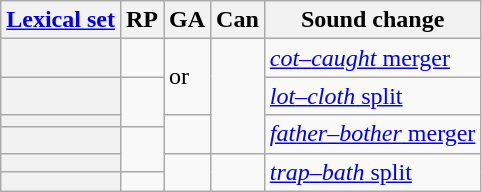<table class="wikitable floatright">
<tr>
<th><a href='#'>Lexical set</a></th>
<th>RP</th>
<th>GA</th>
<th>Can</th>
<th>Sound change</th>
</tr>
<tr>
<th></th>
<td></td>
<td rowspan="2"> or </td>
<td rowspan="4"></td>
<td><a href='#'><em>cot</em>–<em>caught</em> merger</a></td>
</tr>
<tr>
<th></th>
<td rowspan="2"></td>
<td><a href='#'><em>lot</em>–<em>cloth</em> split</a></td>
</tr>
<tr>
<th></th>
<td rowspan="2"></td>
<td rowspan="2"><a href='#'><em>father</em>–<em>bother</em> merger</a></td>
</tr>
<tr>
<th></th>
<td rowspan="2"></td>
</tr>
<tr>
<th></th>
<td rowspan="2"></td>
<td rowspan="2"></td>
<td rowspan="2"><a href='#'><em>trap</em>–<em>bath</em> split</a></td>
</tr>
<tr>
<th></th>
<td></td>
</tr>
</table>
